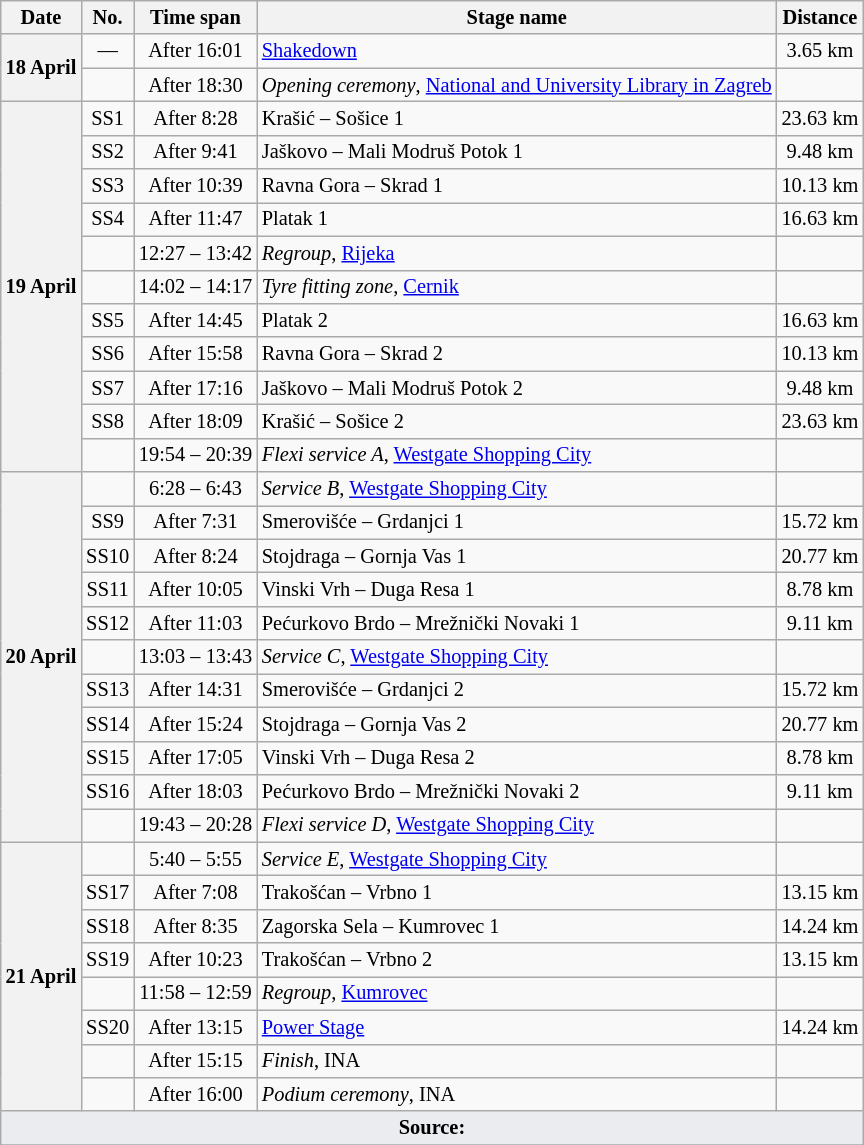<table class="wikitable" style="font-size: 85%;">
<tr>
<th>Date</th>
<th>No.</th>
<th>Time span</th>
<th>Stage name</th>
<th>Distance</th>
</tr>
<tr>
<th rowspan="2">18 April</th>
<td align="center">—</td>
<td align="center">After 16:01</td>
<td><a href='#'>Shakedown</a></td>
<td align="center">3.65 km</td>
</tr>
<tr>
<td align="center"></td>
<td align="center">After 18:30</td>
<td><em>Opening ceremony</em>, <a href='#'>National and University Library in Zagreb</a></td>
<td></td>
</tr>
<tr>
<th rowspan="11">19 April</th>
<td align="center">SS1</td>
<td align="center">After 8:28</td>
<td>Krašić – Sošice 1</td>
<td align="center">23.63 km</td>
</tr>
<tr>
<td align="center">SS2</td>
<td align="center">After 9:41</td>
<td>Jaškovo – Mali Modruš Potok 1</td>
<td align="center">9.48 km</td>
</tr>
<tr>
<td align="center">SS3</td>
<td align="center">After 10:39</td>
<td>Ravna Gora – Skrad 1</td>
<td align="center">10.13 km</td>
</tr>
<tr>
<td align="center">SS4</td>
<td align="center">After 11:47</td>
<td>Platak 1</td>
<td align="center">16.63 km</td>
</tr>
<tr>
<td align="center"></td>
<td align="center">12:27 – 13:42</td>
<td><em>Regroup</em>, <a href='#'>Rijeka</a></td>
<td></td>
</tr>
<tr>
<td align="center"></td>
<td align="center">14:02 – 14:17</td>
<td><em>Tyre fitting zone</em>, <a href='#'>Cernik</a></td>
<td></td>
</tr>
<tr>
<td align="center">SS5</td>
<td align="center">After 14:45</td>
<td>Platak 2</td>
<td align="center">16.63 km</td>
</tr>
<tr>
<td align="center">SS6</td>
<td align="center">After 15:58</td>
<td>Ravna Gora – Skrad 2</td>
<td align="center">10.13 km</td>
</tr>
<tr>
<td align="center">SS7</td>
<td align="center">After 17:16</td>
<td>Jaškovo – Mali Modruš Potok 2</td>
<td align="center">9.48 km</td>
</tr>
<tr>
<td align="center">SS8</td>
<td align="center">After 18:09</td>
<td>Krašić – Sošice 2</td>
<td align="center">23.63 km</td>
</tr>
<tr>
<td align="center"></td>
<td align="center">19:54 – 20:39</td>
<td><em>Flexi service A</em>, <a href='#'>Westgate Shopping City</a></td>
<td></td>
</tr>
<tr>
<th rowspan="11">20 April</th>
<td align="center"></td>
<td align="center">6:28 – 6:43</td>
<td><em>Service B</em>, <a href='#'>Westgate Shopping City</a></td>
<td></td>
</tr>
<tr>
<td align="center">SS9</td>
<td align="center">After 7:31</td>
<td>Smerovišće – Grdanjci 1</td>
<td align="center">15.72 km</td>
</tr>
<tr>
<td align="center">SS10</td>
<td align="center">After 8:24</td>
<td>Stojdraga – Gornja Vas 1</td>
<td align="center">20.77 km</td>
</tr>
<tr>
<td align="center">SS11</td>
<td align="center">After 10:05</td>
<td>Vinski Vrh – Duga Resa 1</td>
<td align="center">8.78 km</td>
</tr>
<tr>
<td align="center">SS12</td>
<td align="center">After 11:03</td>
<td>Pećurkovo Brdo – Mrežnički Novaki 1</td>
<td align="center">9.11 km</td>
</tr>
<tr>
<td align="center"></td>
<td align="center">13:03 – 13:43</td>
<td><em>Service C</em>, <a href='#'>Westgate Shopping City</a></td>
<td></td>
</tr>
<tr>
<td align="center">SS13</td>
<td align="center">After 14:31</td>
<td>Smerovišće – Grdanjci 2</td>
<td align="center">15.72 km</td>
</tr>
<tr>
<td align="center">SS14</td>
<td align="center">After 15:24</td>
<td>Stojdraga – Gornja Vas 2</td>
<td align="center">20.77 km</td>
</tr>
<tr>
<td align="center">SS15</td>
<td align="center">After 17:05</td>
<td>Vinski Vrh – Duga Resa 2</td>
<td align="center">8.78 km</td>
</tr>
<tr>
<td align="center">SS16</td>
<td align="center">After 18:03</td>
<td>Pećurkovo Brdo – Mrežnički Novaki 2</td>
<td align="center">9.11 km</td>
</tr>
<tr>
<td align="center"></td>
<td align="center">19:43 – 20:28</td>
<td><em>Flexi service D</em>, <a href='#'>Westgate Shopping City</a></td>
<td></td>
</tr>
<tr>
<th rowspan="8">21 April</th>
<td align="center"></td>
<td align="center">5:40 – 5:55</td>
<td><em>Service E</em>, <a href='#'>Westgate Shopping City</a></td>
<td></td>
</tr>
<tr>
<td align="center">SS17</td>
<td align="center">After 7:08</td>
<td>Trakošćan – Vrbno 1</td>
<td align="center">13.15 km</td>
</tr>
<tr>
<td align="center">SS18</td>
<td align="center">After 8:35</td>
<td>Zagorska Sela – Kumrovec 1</td>
<td align="center">14.24 km</td>
</tr>
<tr>
<td align="center">SS19</td>
<td align="center">After 10:23</td>
<td>Trakošćan – Vrbno 2</td>
<td align="center">13.15 km</td>
</tr>
<tr>
<td align="center"></td>
<td align="center">11:58 – 12:59</td>
<td><em>Regroup</em>, <a href='#'>Kumrovec</a></td>
<td></td>
</tr>
<tr>
<td align="center">SS20</td>
<td align="center">After 13:15</td>
<td><a href='#'>Power Stage</a></td>
<td align="center">14.24 km</td>
</tr>
<tr>
<td align="center"></td>
<td align="center">After 15:15</td>
<td><em>Finish</em>, INA</td>
<td></td>
</tr>
<tr>
<td align="center"></td>
<td align="center">After 16:00</td>
<td><em>Podium ceremony</em>, INA</td>
<td></td>
</tr>
<tr>
<td colspan="5" style="background-color:#EAECF0;text-align:center"><strong>Source:</strong></td>
</tr>
<tr>
</tr>
</table>
